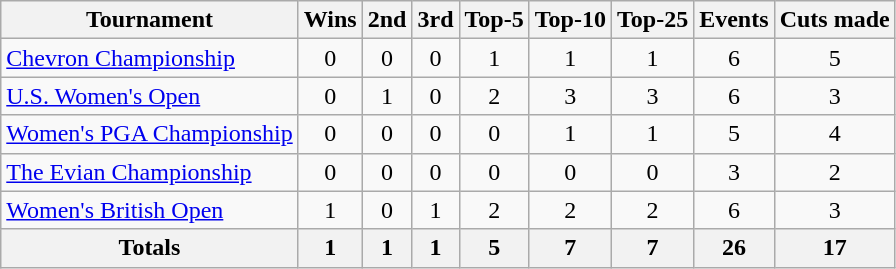<table class=wikitable style=text-align:center>
<tr>
<th>Tournament</th>
<th>Wins</th>
<th>2nd</th>
<th>3rd</th>
<th>Top-5</th>
<th>Top-10</th>
<th>Top-25</th>
<th>Events</th>
<th>Cuts made</th>
</tr>
<tr>
<td align=left><a href='#'>Chevron Championship</a></td>
<td>0</td>
<td>0</td>
<td>0</td>
<td>1</td>
<td>1</td>
<td>1</td>
<td>6</td>
<td>5</td>
</tr>
<tr>
<td align=left><a href='#'>U.S. Women's Open</a></td>
<td>0</td>
<td>1</td>
<td>0</td>
<td>2</td>
<td>3</td>
<td>3</td>
<td>6</td>
<td>3</td>
</tr>
<tr>
<td align=left><a href='#'>Women's PGA Championship</a></td>
<td>0</td>
<td>0</td>
<td>0</td>
<td>0</td>
<td>1</td>
<td>1</td>
<td>5</td>
<td>4 </td>
</tr>
<tr>
<td align=left><a href='#'>The Evian Championship</a></td>
<td>0</td>
<td>0</td>
<td>0</td>
<td>0</td>
<td>0</td>
<td>0</td>
<td>3</td>
<td>2</td>
</tr>
<tr>
<td align=left><a href='#'>Women's British Open</a></td>
<td>1</td>
<td>0</td>
<td>1</td>
<td>2</td>
<td>2</td>
<td>2</td>
<td>6</td>
<td>3</td>
</tr>
<tr>
<th>Totals</th>
<th>1</th>
<th>1</th>
<th>1</th>
<th>5</th>
<th>7</th>
<th>7</th>
<th>26</th>
<th>17</th>
</tr>
</table>
